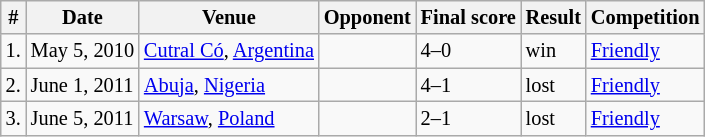<table class="wikitable collapsible collapsed" style="font-size:85%;">
<tr>
<th>#</th>
<th>Date</th>
<th>Venue</th>
<th>Opponent</th>
<th>Final score</th>
<th>Result</th>
<th>Competition</th>
</tr>
<tr>
<td>1.</td>
<td>May 5, 2010</td>
<td><a href='#'>Cutral Có</a>, <a href='#'>Argentina</a></td>
<td></td>
<td>4–0</td>
<td>win</td>
<td><a href='#'>Friendly</a></td>
</tr>
<tr>
<td>2.</td>
<td>June 1, 2011</td>
<td><a href='#'>Abuja</a>, <a href='#'>Nigeria</a></td>
<td></td>
<td>4–1</td>
<td>lost</td>
<td><a href='#'>Friendly</a></td>
</tr>
<tr>
<td>3.</td>
<td>June 5, 2011</td>
<td><a href='#'>Warsaw</a>, <a href='#'>Poland</a></td>
<td></td>
<td>2–1</td>
<td>lost</td>
<td><a href='#'>Friendly</a></td>
</tr>
</table>
